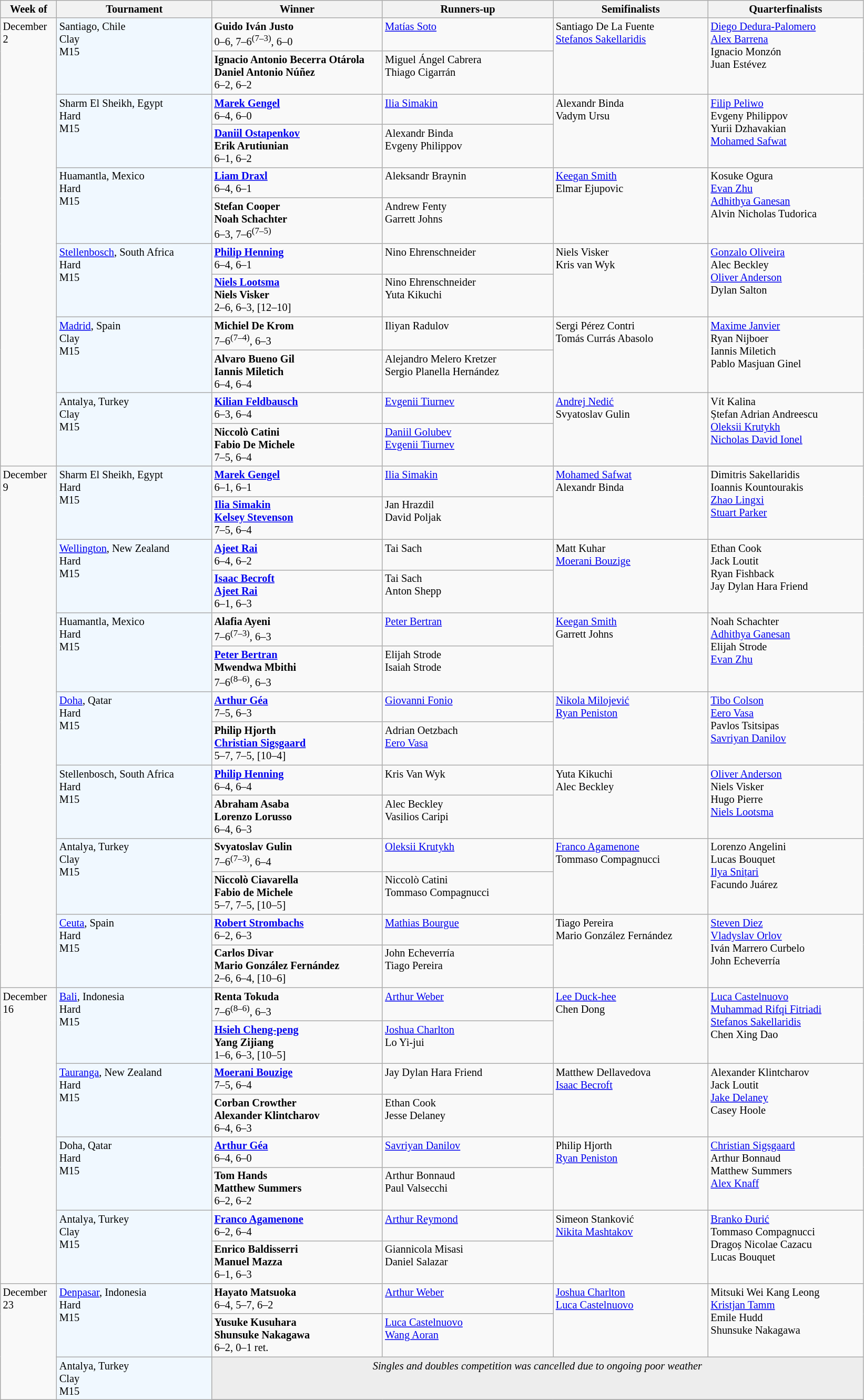<table class="wikitable" style="font-size:85%;">
<tr>
<th width="65">Week of</th>
<th style="width:190px;">Tournament</th>
<th style="width:210px;">Winner</th>
<th style="width:210px;">Runners-up</th>
<th style="width:190px;">Semifinalists</th>
<th style="width:190px;">Quarterfinalists</th>
</tr>
<tr style="vertical-align:top">
<td rowspan=12>December 2</td>
<td rowspan="2" style="background:#f0f8ff;">Santiago, Chile <br> Clay <br> M15 <br></td>
<td><strong> Guido Iván Justo</strong> <br> 0–6, 7–6<sup>(7–3)</sup>, 6–0</td>
<td> <a href='#'>Matías Soto</a></td>
<td rowspan=2> Santiago De La Fuente <br>  <a href='#'>Stefanos Sakellaridis</a></td>
<td rowspan=2> <a href='#'>Diego Dedura-Palomero</a> <br>  <a href='#'>Alex Barrena</a> <br>  Ignacio Monzón <br>  Juan Estévez</td>
</tr>
<tr style="vertical-align:top">
<td><strong> Ignacio Antonio Becerra Otárola <br>  Daniel Antonio Núñez</strong> <br> 6–2, 6–2</td>
<td> Miguel Ángel Cabrera <br>  Thiago Cigarrán</td>
</tr>
<tr style="vertical-align:top">
<td rowspan="2" style="background:#f0f8ff;">Sharm El Sheikh, Egypt <br> Hard <br> M15 <br></td>
<td><strong> <a href='#'>Marek Gengel</a></strong> <br> 6–4, 6–0</td>
<td> <a href='#'>Ilia Simakin</a></td>
<td rowspan=2> Alexandr Binda <br>  Vadym Ursu</td>
<td rowspan=2> <a href='#'>Filip Peliwo</a> <br>  Evgeny Philippov <br>  Yurii Dzhavakian <br>  <a href='#'>Mohamed Safwat</a></td>
</tr>
<tr style="vertical-align:top">
<td><strong> <a href='#'>Daniil Ostapenkov</a> <br>  Erik Arutiunian</strong> <br> 6–1, 6–2</td>
<td> Alexandr Binda <br>  Evgeny Philippov</td>
</tr>
<tr style="vertical-align:top">
<td rowspan="2" style="background:#f0f8ff;">Huamantla, Mexico <br> Hard <br> M15 <br></td>
<td><strong> <a href='#'>Liam Draxl</a></strong> <br> 6–4, 6–1</td>
<td> Aleksandr Braynin</td>
<td rowspan=2> <a href='#'>Keegan Smith</a> <br>  Elmar Ejupovic</td>
<td rowspan=2> Kosuke Ogura <br>  <a href='#'>Evan Zhu</a> <br>  <a href='#'>Adhithya Ganesan</a> <br>  Alvin Nicholas Tudorica</td>
</tr>
<tr style="vertical-align:top">
<td><strong> Stefan Cooper <br>  Noah Schachter</strong> <br> 6–3, 7–6<sup>(7–5)</sup></td>
<td> Andrew Fenty <br>  Garrett Johns</td>
</tr>
<tr style="vertical-align:top">
<td rowspan="2" style="background:#f0f8ff;"><a href='#'>Stellenbosch</a>, South Africa <br> Hard <br> M15 <br></td>
<td><strong> <a href='#'>Philip Henning</a></strong> <br> 6–4, 6–1</td>
<td> Nino Ehrenschneider</td>
<td rowspan=2> Niels Visker <br>  Kris van Wyk</td>
<td rowspan=2> <a href='#'>Gonzalo Oliveira</a> <br>  Alec Beckley <br>  <a href='#'>Oliver Anderson</a> <br>  Dylan Salton</td>
</tr>
<tr style="vertical-align:top">
<td><strong> <a href='#'>Niels Lootsma</a> <br>  Niels Visker</strong> <br> 2–6, 6–3, [12–10]</td>
<td> Nino Ehrenschneider <br>  Yuta Kikuchi</td>
</tr>
<tr style="vertical-align:top">
<td rowspan="2" style="background:#f0f8ff;"><a href='#'>Madrid</a>, Spain <br> Clay <br> M15 <br></td>
<td><strong> Michiel De Krom</strong> <br> 7–6<sup>(7–4)</sup>, 6–3</td>
<td> Iliyan Radulov</td>
<td rowspan=2> Sergi Pérez Contri <br>  Tomás Currás Abasolo</td>
<td rowspan=2> <a href='#'>Maxime Janvier</a> <br>  Ryan Nijboer <br>  Iannis Miletich <br>  Pablo Masjuan Ginel</td>
</tr>
<tr style="vertical-align:top">
<td><strong> Alvaro Bueno Gil <br>  Iannis Miletich</strong> <br> 6–4, 6–4</td>
<td> Alejandro Melero Kretzer <br>  Sergio Planella Hernández</td>
</tr>
<tr style="vertical-align:top">
<td rowspan="2" style="background:#f0f8ff;">Antalya, Turkey <br> Clay <br> M15 <br></td>
<td><strong> <a href='#'>Kilian Feldbausch</a></strong> <br> 6–3, 6–4</td>
<td> <a href='#'>Evgenii Tiurnev</a></td>
<td rowspan=2> <a href='#'>Andrej Nedić</a> <br>  Svyatoslav Gulin</td>
<td rowspan=2> Vít Kalina <br>  Ștefan Adrian Andreescu <br>  <a href='#'>Oleksii Krutykh</a> <br>  <a href='#'>Nicholas David Ionel</a></td>
</tr>
<tr style="vertical-align:top">
<td><strong> Niccolò Catini <br>  Fabio De Michele</strong> <br> 7–5, 6–4</td>
<td> <a href='#'>Daniil Golubev</a> <br>  <a href='#'>Evgenii Tiurnev</a></td>
</tr>
<tr style="vertical-align:top">
<td rowspan=14>December 9</td>
<td rowspan="2" style="background:#f0f8ff;">Sharm El Sheikh, Egypt <br> Hard <br> M15 <br></td>
<td><strong> <a href='#'>Marek Gengel</a></strong> <br> 6–1, 6–1</td>
<td> <a href='#'>Ilia Simakin</a></td>
<td rowspan=2> <a href='#'>Mohamed Safwat</a> <br>  Alexandr Binda</td>
<td rowspan=2> Dimitris Sakellaridis <br>  Ioannis Kountourakis <br>  <a href='#'>Zhao Lingxi</a> <br>  <a href='#'>Stuart Parker</a></td>
</tr>
<tr style="vertical-align:top">
<td><strong> <a href='#'>Ilia Simakin</a> <br>  <a href='#'>Kelsey Stevenson</a></strong> <br> 7–5, 6–4</td>
<td> Jan Hrazdil <br>  David Poljak</td>
</tr>
<tr style="vertical-align:top">
<td rowspan="2" style="background:#f0f8ff;"><a href='#'>Wellington</a>, New Zealand <br> Hard <br> M15 <br></td>
<td><strong> <a href='#'>Ajeet Rai</a></strong> <br> 6–4, 6–2</td>
<td> Tai Sach</td>
<td rowspan=2> Matt Kuhar <br>  <a href='#'>Moerani Bouzige</a></td>
<td rowspan=2> Ethan Cook <br>  Jack Loutit <br>  Ryan Fishback <br>  Jay Dylan Hara Friend</td>
</tr>
<tr style="vertical-align:top">
<td><strong> <a href='#'>Isaac Becroft</a> <br>  <a href='#'>Ajeet Rai</a></strong> <br> 6–1, 6–3</td>
<td> Tai Sach <br>  Anton Shepp</td>
</tr>
<tr style="vertical-align:top">
<td rowspan="2" style="background:#f0f8ff;">Huamantla, Mexico <br> Hard <br> M15 <br></td>
<td><strong> Alafia Ayeni</strong> <br> 7–6<sup>(7–3)</sup>, 6–3</td>
<td> <a href='#'>Peter Bertran</a></td>
<td rowspan=2> <a href='#'>Keegan Smith</a> <br>  Garrett Johns</td>
<td rowspan=2> Noah Schachter <br>  <a href='#'>Adhithya Ganesan</a> <br>  Elijah Strode <br>  <a href='#'>Evan Zhu</a></td>
</tr>
<tr style="vertical-align:top">
<td><strong> <a href='#'>Peter Bertran</a> <br>  Mwendwa Mbithi</strong> <br> 7–6<sup>(8–6)</sup>, 6–3</td>
<td> Elijah Strode <br>  Isaiah Strode</td>
</tr>
<tr style="vertical-align:top">
<td rowspan="2" style="background:#f0f8ff;"><a href='#'>Doha</a>, Qatar <br> Hard <br> M15 <br></td>
<td><strong> <a href='#'>Arthur Géa</a></strong> <br> 7–5, 6–3</td>
<td> <a href='#'>Giovanni Fonio</a></td>
<td rowspan=2> <a href='#'>Nikola Milojević</a> <br>  <a href='#'>Ryan Peniston</a></td>
<td rowspan=2> <a href='#'>Tibo Colson</a> <br>  <a href='#'>Eero Vasa</a> <br>  Pavlos Tsitsipas <br>  <a href='#'>Savriyan Danilov</a></td>
</tr>
<tr style="vertical-align:top">
<td><strong> Philip Hjorth  <br>  <a href='#'>Christian Sigsgaard</a></strong> <br> 5–7, 7–5, [10–4]</td>
<td> Adrian Oetzbach <br>  <a href='#'>Eero Vasa</a></td>
</tr>
<tr style="vertical-align:top">
<td rowspan="2" style="background:#f0f8ff;">Stellenbosch, South Africa <br> Hard <br> M15 <br></td>
<td><strong> <a href='#'>Philip Henning</a></strong> <br> 6–4, 6–4</td>
<td> Kris Van Wyk</td>
<td rowspan=2> Yuta Kikuchi <br>  Alec Beckley</td>
<td rowspan=2> <a href='#'>Oliver Anderson</a> <br>  Niels Visker <br>  Hugo Pierre <br>  <a href='#'>Niels Lootsma</a></td>
</tr>
<tr style="vertical-align:top">
<td><strong> Abraham Asaba <br>  Lorenzo Lorusso</strong> <br> 6–4, 6–3</td>
<td> Alec Beckley <br>  Vasilios Caripi</td>
</tr>
<tr style="vertical-align:top">
<td rowspan="2" style="background:#f0f8ff;">Antalya, Turkey <br> Clay <br> M15 <br></td>
<td><strong> Svyatoslav Gulin</strong> <br> 7–6<sup>(7–3)</sup>, 6–4</td>
<td> <a href='#'>Oleksii Krutykh</a></td>
<td rowspan=2> <a href='#'>Franco Agamenone</a> <br>  Tommaso Compagnucci</td>
<td rowspan=2> Lorenzo Angelini <br>  Lucas Bouquet <br>  <a href='#'>Ilya Snițari</a> <br>  Facundo Juárez</td>
</tr>
<tr style="vertical-align:top">
<td><strong> Niccolò Ciavarella <br>  Fabio de Michele</strong> <br> 5–7, 7–5, [10–5]</td>
<td> Niccolò Catini <br>  Tommaso Compagnucci</td>
</tr>
<tr style="vertical-align:top">
<td rowspan="2" style="background:#f0f8ff;"><a href='#'>Ceuta</a>, Spain <br> Hard <br> M15 <br></td>
<td> <strong><a href='#'>Robert Strombachs</a></strong> <br> 6–2, 6–3</td>
<td> <a href='#'>Mathias Bourgue</a></td>
<td rowspan=2> Tiago Pereira <br>  Mario González Fernández</td>
<td rowspan=2> <a href='#'>Steven Diez</a> <br>  <a href='#'>Vladyslav Orlov</a> <br>  Iván Marrero Curbelo <br>  John Echeverría</td>
</tr>
<tr style="vertical-align:top">
<td><strong> Carlos Divar <br>  Mario González Fernández</strong> <br> 2–6, 6–4, [10–6]</td>
<td> John Echeverría <br>  Tiago Pereira</td>
</tr>
<tr style="vertical-align:top">
<td rowspan=8>December 16</td>
<td rowspan="2" style="background:#f0f8ff;"><a href='#'>Bali</a>, Indonesia <br> Hard <br> M15 <br></td>
<td><strong> Renta Tokuda</strong> <br> 7–6<sup>(8–6)</sup>, 6–3</td>
<td> <a href='#'>Arthur Weber</a></td>
<td rowspan=2> <a href='#'>Lee Duck-hee</a> <br>  Chen Dong</td>
<td rowspan=2> <a href='#'>Luca Castelnuovo</a> <br>  <a href='#'>Muhammad Rifqi Fitriadi</a> <br>  <a href='#'>Stefanos Sakellaridis</a> <br>  Chen Xing Dao</td>
</tr>
<tr style="vertical-align:top">
<td><strong> <a href='#'>Hsieh Cheng-peng</a> <br>  Yang Zijiang</strong> <br> 1–6, 6–3, [10–5]</td>
<td> <a href='#'>Joshua Charlton</a> <br>  Lo Yi-jui</td>
</tr>
<tr style="vertical-align:top">
<td rowspan="2" style="background:#f0f8ff;"><a href='#'>Tauranga</a>, New Zealand <br> Hard <br> M15 <br></td>
<td><strong> <a href='#'>Moerani Bouzige</a></strong> <br> 7–5, 6–4</td>
<td> Jay Dylan Hara Friend</td>
<td rowspan=2> Matthew Dellavedova <br>  <a href='#'>Isaac Becroft</a></td>
<td rowspan=2> Alexander Klintcharov <br>  Jack Loutit <br>  <a href='#'>Jake Delaney</a> <br>  Casey Hoole</td>
</tr>
<tr style="vertical-align:top">
<td><strong> Corban Crowther <br>  Alexander Klintcharov</strong> <br> 6–4, 6–3</td>
<td> Ethan Cook <br>  Jesse Delaney</td>
</tr>
<tr style="vertical-align:top">
<td rowspan="2" style="background:#f0f8ff;">Doha, Qatar <br> Hard <br> M15 <br></td>
<td><strong> <a href='#'>Arthur Géa</a></strong> <br> 6–4, 6–0</td>
<td> <a href='#'>Savriyan Danilov</a></td>
<td rowspan=2> Philip Hjorth <br>  <a href='#'>Ryan Peniston</a></td>
<td rowspan=2> <a href='#'>Christian Sigsgaard</a> <br>  Arthur Bonnaud <br>  Matthew Summers <br>  <a href='#'>Alex Knaff</a></td>
</tr>
<tr style="vertical-align:top">
<td><strong> Tom Hands <br>  Matthew Summers</strong> <br> 6–2, 6–2</td>
<td> Arthur Bonnaud <br>  Paul Valsecchi</td>
</tr>
<tr style="vertical-align:top">
<td rowspan="2" style="background:#f0f8ff;">Antalya, Turkey <br> Clay <br> M15 <br></td>
<td><strong> <a href='#'>Franco Agamenone</a></strong> <br> 6–2, 6–4</td>
<td> <a href='#'>Arthur Reymond</a></td>
<td rowspan=2> Simeon Stanković <br>  <a href='#'>Nikita Mashtakov</a></td>
<td rowspan=2> <a href='#'>Branko Đurić</a> <br>  Tommaso Compagnucci <br>  Dragoș Nicolae Cazacu <br>  Lucas Bouquet</td>
</tr>
<tr style="vertical-align:top">
<td><strong> Enrico Baldisserri <br>  Manuel Mazza</strong> <br> 6–1, 6–3</td>
<td> Giannicola Misasi <br>  Daniel Salazar</td>
</tr>
<tr style="vertical-align:top">
<td rowspan=4>December 23</td>
<td rowspan="2" style="background:#f0f8ff;"><a href='#'>Denpasar</a>, Indonesia <br> Hard <br> M15 <br></td>
<td><strong> Hayato Matsuoka</strong> <br> 6–4, 5–7, 6–2</td>
<td> <a href='#'>Arthur Weber</a></td>
<td rowspan=2> <a href='#'>Joshua Charlton</a> <br>  <a href='#'>Luca Castelnuovo</a></td>
<td rowspan=2> Mitsuki Wei Kang Leong <br>  <a href='#'>Kristjan Tamm</a> <br>  Emile Hudd <br>  Shunsuke Nakagawa</td>
</tr>
<tr style="vertical-align:top">
<td><strong> Yusuke Kusuhara <br>  Shunsuke Nakagawa</strong> <br> 6–2, 0–1 ret.</td>
<td> <a href='#'>Luca Castelnuovo</a> <br>  <a href='#'>Wang Aoran</a></td>
</tr>
<tr style="vertical-align:top">
<td rowspan="2" style="background:#f0f8ff;">Antalya, Turkey <br> Clay <br> M15 <br></td>
<td colspan=4 rowspan=1 style="text-align:center;  background:#ededed;"><em>Singles and doubles competition was cancelled due to ongoing poor weather</em></td>
</tr>
<tr style="vertical-align:top">
</tr>
</table>
